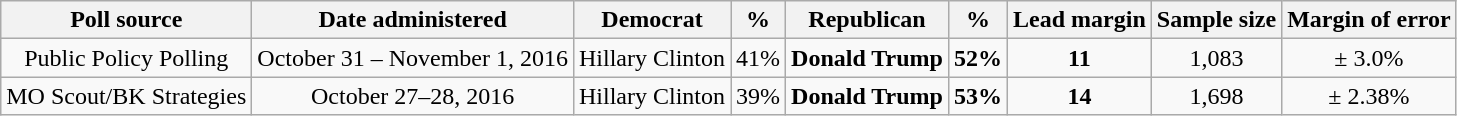<table class="wikitable" style="text-align:center;">
<tr valign=bottom>
<th>Poll source</th>
<th>Date administered</th>
<th>Democrat</th>
<th>%</th>
<th>Republican</th>
<th>%</th>
<th>Lead margin</th>
<th>Sample size</th>
<th>Margin of error</th>
</tr>
<tr>
<td>Public Policy Polling</td>
<td>October 31 – November 1, 2016</td>
<td>Hillary Clinton</td>
<td>41%</td>
<td><strong>Donald Trump</strong></td>
<td><strong>52%</strong></td>
<td><strong>11</strong></td>
<td>1,083</td>
<td>± 3.0%</td>
</tr>
<tr>
<td>MO Scout/BK Strategies</td>
<td>October 27–28, 2016</td>
<td>Hillary Clinton</td>
<td>39%</td>
<td><strong>Donald Trump</strong></td>
<td><strong>53%</strong></td>
<td><strong>14</strong></td>
<td>1,698</td>
<td>± 2.38%</td>
</tr>
</table>
